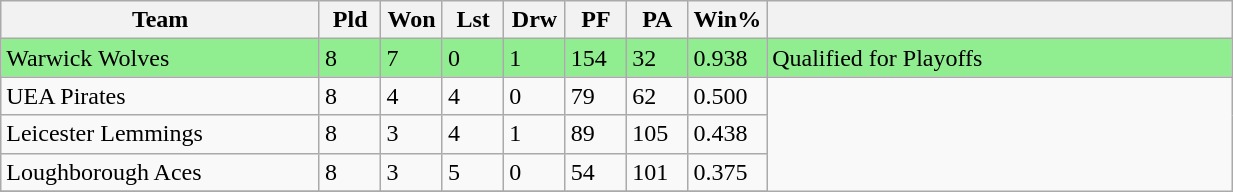<table class="wikitable" width=65%">
<tr>
<th width=26%>Team</th>
<th width=5%>Pld</th>
<th width=5%>Won</th>
<th width=5%>Lst</th>
<th width=5%>Drw</th>
<th width=5%>PF</th>
<th width=5%>PA</th>
<th width=6%>Win%</th>
<th width=38%></th>
</tr>
<tr style="background:lightgreen">
<td>Warwick Wolves</td>
<td>8</td>
<td>7</td>
<td>0</td>
<td>1</td>
<td>154</td>
<td>32</td>
<td>0.938</td>
<td>Qualified for Playoffs</td>
</tr>
<tr>
<td>UEA Pirates</td>
<td>8</td>
<td>4</td>
<td>4</td>
<td>0</td>
<td>79</td>
<td>62</td>
<td>0.500</td>
</tr>
<tr>
<td>Leicester Lemmings</td>
<td>8</td>
<td>3</td>
<td>4</td>
<td>1</td>
<td>89</td>
<td>105</td>
<td>0.438</td>
</tr>
<tr>
<td>Loughborough Aces</td>
<td>8</td>
<td>3</td>
<td>5</td>
<td>0</td>
<td>54</td>
<td>101</td>
<td>0.375</td>
</tr>
<tr>
</tr>
</table>
